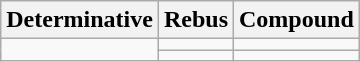<table class=wikitable>
<tr>
<th>Determinative</th>
<th>Rebus</th>
<th>Compound</th>
</tr>
<tr>
<td rowspan="2"></td>
<td></td>
<td></td>
</tr>
<tr>
<td></td>
<td></td>
</tr>
</table>
